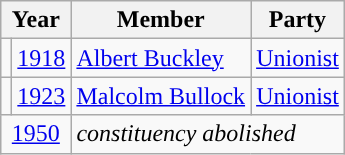<table class="wikitable">
<tr>
<th colspan="2">Year</th>
<th>Member</th>
<th>Party</th>
</tr>
<tr>
<td style="color:inherit;background-color: "></td>
<td><a href='#'>1918</a></td>
<td><a href='#'>Albert Buckley</a></td>
<td><a href='#'>Unionist</a></td>
</tr>
<tr>
<td style="color:inherit;background-color: "></td>
<td><a href='#'>1923</a></td>
<td><a href='#'>Malcolm Bullock</a></td>
<td><a href='#'>Unionist</a></td>
</tr>
<tr>
<td colspan="2" align="center"><a href='#'>1950</a></td>
<td colspan="2"><em>constituency abolished</em></td>
</tr>
</table>
